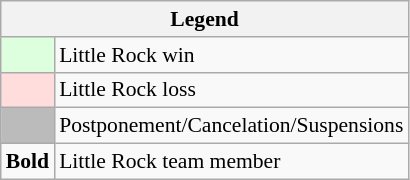<table class="wikitable" style="font-size:90%">
<tr>
<th colspan="2">Legend</th>
</tr>
<tr>
<td bgcolor="#ddffdd"> </td>
<td>Little Rock win</td>
</tr>
<tr>
<td bgcolor="#ffdddd"> </td>
<td>Little Rock loss</td>
</tr>
<tr>
<td bgcolor="#bbbbbb"> </td>
<td>Postponement/Cancelation/Suspensions</td>
</tr>
<tr>
<td><strong>Bold</strong></td>
<td>Little Rock team member</td>
</tr>
</table>
